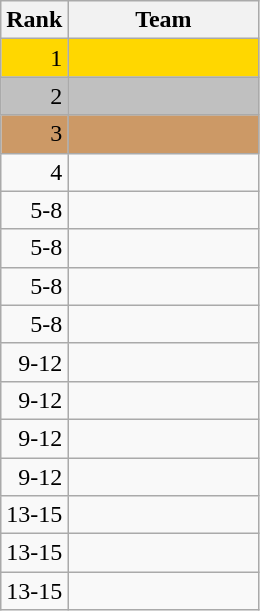<table class=wikitable>
<tr>
<th width=20>Rank</th>
<th width=120>Team</th>
</tr>
<tr bgcolor=gold>
<td align=right>1</td>
<td><strong></strong></td>
</tr>
<tr bgcolor=silver>
<td align=right>2</td>
<td></td>
</tr>
<tr bgcolor=#cc9966>
<td align=right>3</td>
<td></td>
</tr>
<tr>
<td align=right>4</td>
<td></td>
</tr>
<tr>
<td align=right>5-8</td>
<td></td>
</tr>
<tr>
<td align=right>5-8</td>
<td></td>
</tr>
<tr>
<td align=right>5-8</td>
<td></td>
</tr>
<tr>
<td align=right>5-8</td>
<td></td>
</tr>
<tr>
<td align=right>9-12</td>
<td></td>
</tr>
<tr>
<td align=right>9-12</td>
<td></td>
</tr>
<tr>
<td align=right>9-12</td>
<td></td>
</tr>
<tr>
<td align=right>9-12</td>
<td></td>
</tr>
<tr>
<td align=right>13-15</td>
<td></td>
</tr>
<tr>
<td align=right>13-15</td>
<td></td>
</tr>
<tr>
<td align=right>13-15</td>
<td></td>
</tr>
</table>
